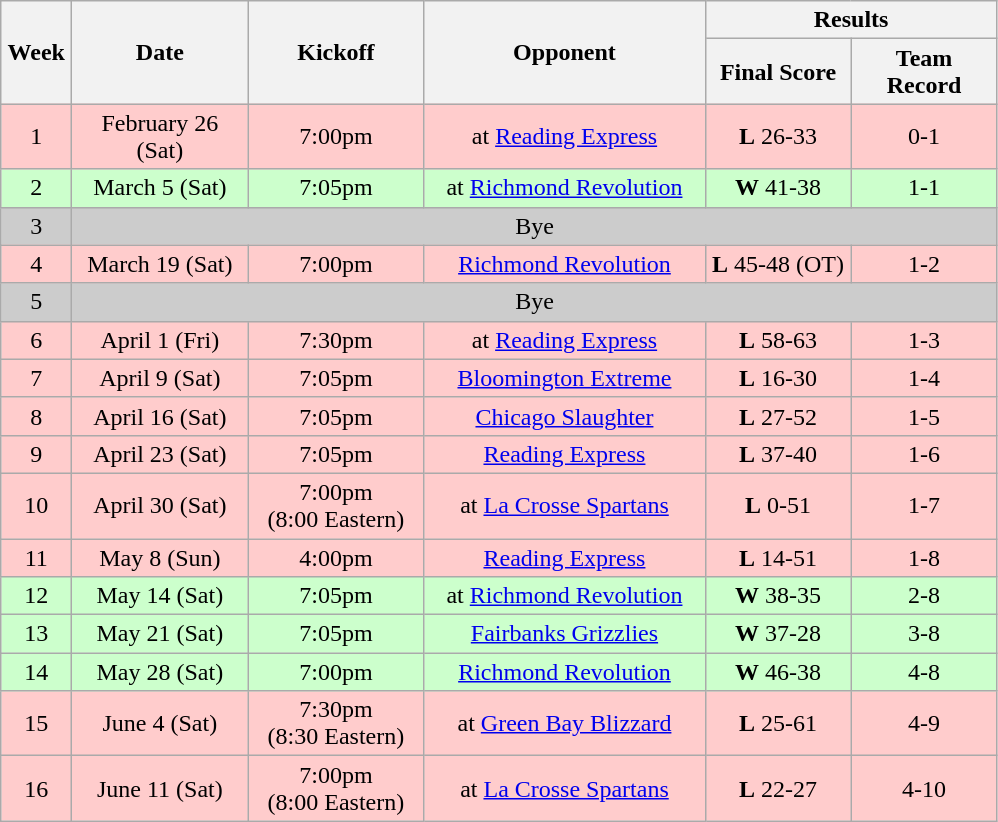<table class="wikitable">
<tr>
<th rowspan="2" style="width:40px;">Week</th>
<th rowspan="2" style="width:110px;">Date</th>
<th rowspan="2" style="width:110px;">Kickoff</th>
<th rowspan="2" style="width:180px;">Opponent</th>
<th colspan="2" style="width:180px;">Results</th>
</tr>
<tr>
<th style="width:90px;">Final Score</th>
<th style="width:90px;">Team Record</th>
</tr>
<tr align="center" bgcolor="#FFCCCC">
<td>1</td>
<td>February 26 (Sat)</td>
<td>7:00pm</td>
<td>at <a href='#'>Reading Express</a></td>
<td><strong>L</strong> 26-33</td>
<td>0-1</td>
</tr>
<tr align="center" bgcolor="#CCFFCC">
<td>2</td>
<td>March 5 (Sat)</td>
<td>7:05pm</td>
<td>at <a href='#'>Richmond Revolution</a></td>
<td><strong>W</strong> 41-38</td>
<td>1-1</td>
</tr>
<tr align="center" bgcolor="#CCCCCC">
<td>3</td>
<td colspan="5">Bye</td>
</tr>
<tr align="center" bgcolor="#FFCCCC">
<td>4</td>
<td>March 19 (Sat)</td>
<td>7:00pm</td>
<td><a href='#'>Richmond Revolution</a></td>
<td><strong>L</strong> 45-48 (OT)</td>
<td>1-2</td>
</tr>
<tr align="center" bgcolor="#CCCCCC">
<td>5</td>
<td colspan="5">Bye</td>
</tr>
<tr align="center" bgcolor="#FFCCCC">
<td>6</td>
<td>April 1 (Fri)</td>
<td>7:30pm</td>
<td>at <a href='#'>Reading Express</a></td>
<td><strong>L</strong> 58-63</td>
<td>1-3</td>
</tr>
<tr align="center" bgcolor="#FFCCCC">
<td>7</td>
<td>April 9 (Sat)</td>
<td>7:05pm</td>
<td><a href='#'>Bloomington Extreme</a></td>
<td><strong>L</strong> 16-30</td>
<td>1-4</td>
</tr>
<tr align="center" bgcolor="#FFCCCC">
<td>8</td>
<td>April 16 (Sat)</td>
<td>7:05pm</td>
<td><a href='#'>Chicago Slaughter</a></td>
<td><strong>L</strong> 27-52</td>
<td>1-5</td>
</tr>
<tr align="center" bgcolor="#FFCCCC">
<td>9</td>
<td>April 23 (Sat)</td>
<td>7:05pm</td>
<td><a href='#'>Reading Express</a></td>
<td><strong>L</strong> 37-40</td>
<td>1-6</td>
</tr>
<tr align="center" bgcolor="#FFCCCC">
<td>10</td>
<td>April 30 (Sat)</td>
<td>7:00pm<br>(8:00 Eastern)</td>
<td>at <a href='#'>La Crosse Spartans</a></td>
<td><strong>L</strong> 0-51</td>
<td>1-7</td>
</tr>
<tr align="center" bgcolor="#FFCCCC">
<td>11</td>
<td>May 8 (Sun)</td>
<td>4:00pm</td>
<td><a href='#'>Reading Express</a></td>
<td><strong>L</strong> 14-51</td>
<td>1-8</td>
</tr>
<tr align="center" bgcolor="#CCFFCC">
<td>12</td>
<td>May 14 (Sat)</td>
<td>7:05pm</td>
<td>at <a href='#'>Richmond Revolution</a></td>
<td><strong>W</strong> 38-35</td>
<td>2-8</td>
</tr>
<tr align="center" bgcolor="#CCFFCC">
<td>13</td>
<td>May 21 (Sat)</td>
<td>7:05pm</td>
<td><a href='#'>Fairbanks Grizzlies</a></td>
<td><strong>W</strong> 37-28</td>
<td>3-8</td>
</tr>
<tr align="center" bgcolor="#CCFFCC">
<td>14</td>
<td>May 28 (Sat)</td>
<td>7:00pm</td>
<td><a href='#'>Richmond Revolution</a></td>
<td><strong>W</strong> 46-38</td>
<td>4-8</td>
</tr>
<tr align="center" bgcolor="#FFCCCC">
<td>15</td>
<td>June 4 (Sat)</td>
<td>7:30pm<br>(8:30 Eastern)</td>
<td>at <a href='#'>Green Bay Blizzard</a></td>
<td><strong>L</strong> 25-61</td>
<td>4-9</td>
</tr>
<tr align="center" bgcolor="#FFCCCC">
<td>16</td>
<td>June 11 (Sat)</td>
<td>7:00pm<br>(8:00 Eastern)</td>
<td>at <a href='#'>La Crosse Spartans</a></td>
<td><strong>L</strong> 22-27</td>
<td>4-10</td>
</tr>
</table>
